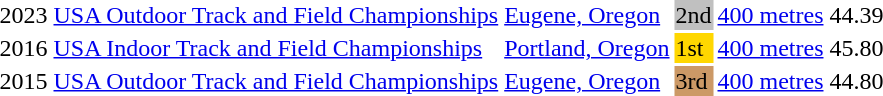<table>
<tr>
<td>2023</td>
<td><a href='#'>USA Outdoor Track and Field Championships</a></td>
<td><a href='#'>Eugene, Oregon</a></td>
<td bgcolor=silver>2nd</td>
<td><a href='#'>400 metres</a></td>
<td>44.39</td>
</tr>
<tr>
<td>2016</td>
<td><a href='#'>USA Indoor Track and Field Championships</a></td>
<td><a href='#'>Portland, Oregon</a></td>
<td bgcolor=gold>1st</td>
<td><a href='#'>400 metres</a></td>
<td>45.80</td>
</tr>
<tr>
<td>2015</td>
<td><a href='#'>USA Outdoor Track and Field Championships</a></td>
<td><a href='#'>Eugene, Oregon</a></td>
<td bgcolor="cc9966">3rd</td>
<td><a href='#'>400 metres</a></td>
<td>44.80</td>
</tr>
</table>
